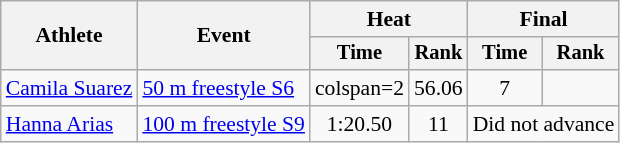<table class=wikitable style=font-size:90%;text-align:center>
<tr>
<th rowspan=2>Athlete</th>
<th rowspan=2>Event</th>
<th colspan=2>Heat</th>
<th colspan=2>Final</th>
</tr>
<tr style=font-size:95%>
<th>Time</th>
<th>Rank</th>
<th>Time</th>
<th>Rank</th>
</tr>
<tr align=center>
<td align=left><a href='#'>Camila Suarez</a></td>
<td align=left><a href='#'>50 m freestyle S6</a></td>
<td>colspan=2 </td>
<td>56.06</td>
<td>7</td>
</tr>
<tr align=center>
<td align=left><a href='#'>Hanna Arias</a></td>
<td align=left><a href='#'>100 m freestyle S9</a></td>
<td>1:20.50</td>
<td>11</td>
<td colspan=2>Did not advance</td>
</tr>
</table>
